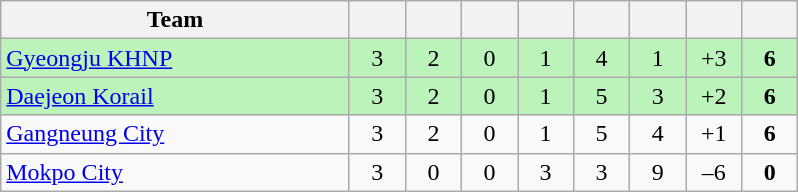<table class="wikitable" style="text-align:center;">
<tr>
<th width=225>Team</th>
<th width=30></th>
<th width=30></th>
<th width=30></th>
<th width=30></th>
<th width=30></th>
<th width=30></th>
<th width=30></th>
<th width=30></th>
</tr>
<tr bgcolor=#bbf3bb>
<td align=left><a href='#'>Gyeongju KHNP</a></td>
<td>3</td>
<td>2</td>
<td>0</td>
<td>1</td>
<td>4</td>
<td>1</td>
<td>+3</td>
<td><strong>6</strong></td>
</tr>
<tr bgcolor=#bbf3bb>
<td align=left><a href='#'>Daejeon Korail</a></td>
<td>3</td>
<td>2</td>
<td>0</td>
<td>1</td>
<td>5</td>
<td>3</td>
<td>+2</td>
<td><strong>6</strong></td>
</tr>
<tr>
<td align=left><a href='#'>Gangneung City</a></td>
<td>3</td>
<td>2</td>
<td>0</td>
<td>1</td>
<td>5</td>
<td>4</td>
<td>+1</td>
<td><strong>6</strong></td>
</tr>
<tr>
<td align=left><a href='#'>Mokpo City</a></td>
<td>3</td>
<td>0</td>
<td>0</td>
<td>3</td>
<td>3</td>
<td>9</td>
<td>–6</td>
<td><strong>0</strong></td>
</tr>
</table>
